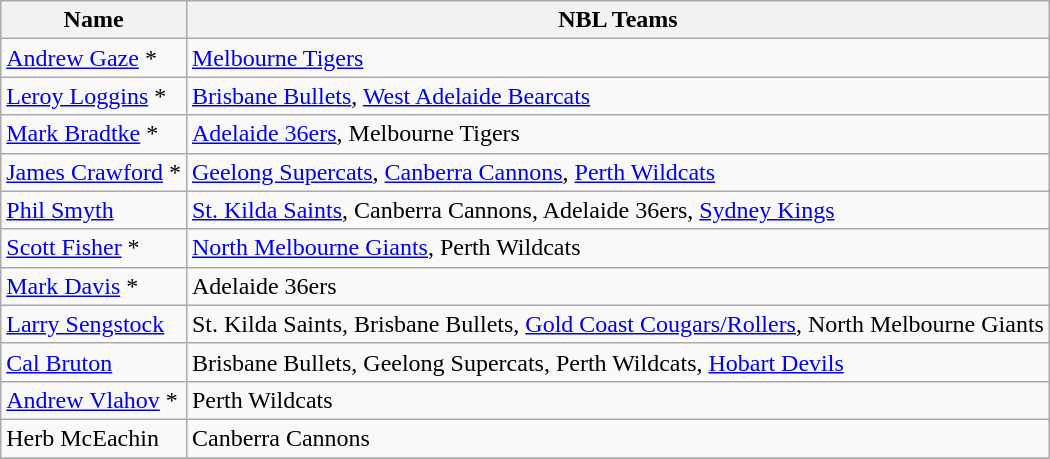<table class="wikitable">
<tr>
<th>Name</th>
<th>NBL Teams</th>
</tr>
<tr>
<td><a href='#'>Andrew Gaze</a> *</td>
<td><a href='#'>Melbourne Tigers</a></td>
</tr>
<tr>
<td><a href='#'>Leroy Loggins</a> *</td>
<td><a href='#'>Brisbane Bullets</a>, <a href='#'>West Adelaide Bearcats</a></td>
</tr>
<tr>
<td><a href='#'>Mark Bradtke</a> *</td>
<td><a href='#'>Adelaide 36ers</a>, Melbourne Tigers</td>
</tr>
<tr>
<td><a href='#'>James Crawford</a> *</td>
<td><a href='#'>Geelong Supercats</a>, <a href='#'>Canberra Cannons</a>, <a href='#'>Perth Wildcats</a></td>
</tr>
<tr>
<td><a href='#'>Phil Smyth</a></td>
<td><a href='#'>St. Kilda Saints</a>, Canberra Cannons, Adelaide 36ers, <a href='#'>Sydney Kings</a></td>
</tr>
<tr>
<td><a href='#'>Scott Fisher</a> *</td>
<td><a href='#'>North Melbourne Giants</a>, Perth Wildcats</td>
</tr>
<tr>
<td><a href='#'>Mark Davis</a> *</td>
<td>Adelaide 36ers</td>
</tr>
<tr>
<td><a href='#'>Larry Sengstock</a></td>
<td>St. Kilda Saints, Brisbane Bullets, <a href='#'>Gold Coast Cougars/Rollers</a>, North Melbourne Giants</td>
</tr>
<tr>
<td><a href='#'>Cal Bruton</a></td>
<td>Brisbane Bullets, Geelong Supercats, Perth Wildcats, <a href='#'>Hobart Devils</a></td>
</tr>
<tr>
<td><a href='#'>Andrew Vlahov</a> *</td>
<td>Perth Wildcats</td>
</tr>
<tr>
<td>Herb McEachin</td>
<td>Canberra Cannons</td>
</tr>
<tr>
</tr>
</table>
